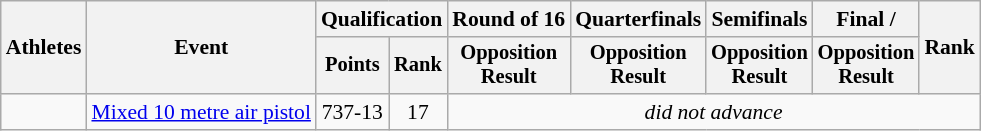<table class="wikitable" style="font-size:90%;">
<tr>
<th rowspan=2>Athletes</th>
<th rowspan=2>Event</th>
<th colspan=2>Qualification</th>
<th>Round of 16</th>
<th>Quarterfinals</th>
<th>Semifinals</th>
<th>Final / </th>
<th rowspan=2>Rank</th>
</tr>
<tr style="font-size:95%">
<th>Points</th>
<th>Rank</th>
<th>Opposition<br>Result</th>
<th>Opposition<br>Result</th>
<th>Opposition<br>Result</th>
<th>Opposition<br>Result</th>
</tr>
<tr align=center>
<td align=left><br></td>
<td align=left><a href='#'>Mixed 10 metre air pistol</a></td>
<td>737-13</td>
<td>17</td>
<td colspan=5><em>did not advance</em></td>
</tr>
</table>
